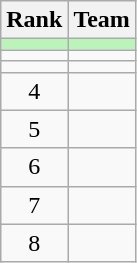<table class=wikitable style="text-align:center;">
<tr>
<th>Rank</th>
<th>Team</th>
</tr>
<tr bgcolor=bbf3bb>
<td></td>
<td align=left></td>
</tr>
<tr>
<td></td>
<td align=left></td>
</tr>
<tr>
<td></td>
<td align=left></td>
</tr>
<tr>
<td>4</td>
<td align=left></td>
</tr>
<tr>
<td>5</td>
<td align=left></td>
</tr>
<tr>
<td>6</td>
<td align=left></td>
</tr>
<tr>
<td>7</td>
<td align=left></td>
</tr>
<tr>
<td>8</td>
<td align=left></td>
</tr>
</table>
